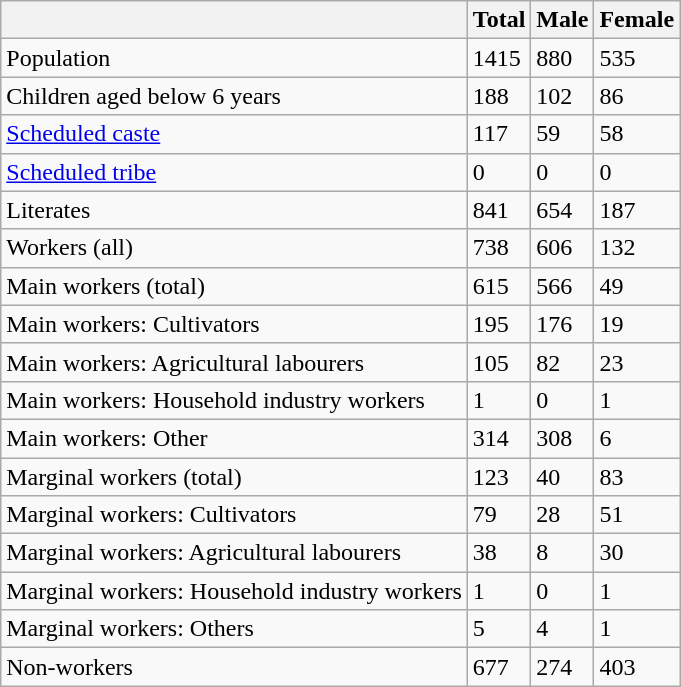<table class="wikitable sortable">
<tr>
<th></th>
<th>Total</th>
<th>Male</th>
<th>Female</th>
</tr>
<tr>
<td>Population</td>
<td>1415</td>
<td>880</td>
<td>535</td>
</tr>
<tr>
<td>Children aged below 6 years</td>
<td>188</td>
<td>102</td>
<td>86</td>
</tr>
<tr>
<td><a href='#'>Scheduled caste</a></td>
<td>117</td>
<td>59</td>
<td>58</td>
</tr>
<tr>
<td><a href='#'>Scheduled tribe</a></td>
<td>0</td>
<td>0</td>
<td>0</td>
</tr>
<tr>
<td>Literates</td>
<td>841</td>
<td>654</td>
<td>187</td>
</tr>
<tr>
<td>Workers (all)</td>
<td>738</td>
<td>606</td>
<td>132</td>
</tr>
<tr>
<td>Main workers (total)</td>
<td>615</td>
<td>566</td>
<td>49</td>
</tr>
<tr>
<td>Main workers: Cultivators</td>
<td>195</td>
<td>176</td>
<td>19</td>
</tr>
<tr>
<td>Main workers: Agricultural labourers</td>
<td>105</td>
<td>82</td>
<td>23</td>
</tr>
<tr>
<td>Main workers: Household industry workers</td>
<td>1</td>
<td>0</td>
<td>1</td>
</tr>
<tr>
<td>Main workers: Other</td>
<td>314</td>
<td>308</td>
<td>6</td>
</tr>
<tr>
<td>Marginal workers (total)</td>
<td>123</td>
<td>40</td>
<td>83</td>
</tr>
<tr>
<td>Marginal workers: Cultivators</td>
<td>79</td>
<td>28</td>
<td>51</td>
</tr>
<tr>
<td>Marginal workers: Agricultural labourers</td>
<td>38</td>
<td>8</td>
<td>30</td>
</tr>
<tr>
<td>Marginal workers: Household industry workers</td>
<td>1</td>
<td>0</td>
<td>1</td>
</tr>
<tr>
<td>Marginal workers: Others</td>
<td>5</td>
<td>4</td>
<td>1</td>
</tr>
<tr>
<td>Non-workers</td>
<td>677</td>
<td>274</td>
<td>403</td>
</tr>
</table>
